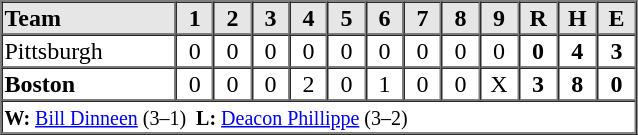<table border=1 cellspacing=0 width=425 style="margin-left:3em;">
<tr style="text-align:center; background-color:#e6e6e6;">
<th align=left width=125>Team</th>
<th width=25>1</th>
<th width=25>2</th>
<th width=25>3</th>
<th width=25>4</th>
<th width=25>5</th>
<th width=25>6</th>
<th width=25>7</th>
<th width=25>8</th>
<th width=25>9</th>
<th width=25>R</th>
<th width=25>H</th>
<th width=25>E</th>
</tr>
<tr style="text-align:center;">
<td align=left>Pittsburgh</td>
<td>0</td>
<td>0</td>
<td>0</td>
<td>0</td>
<td>0</td>
<td>0</td>
<td>0</td>
<td>0</td>
<td>0</td>
<td><strong>0</strong></td>
<td><strong>4</strong></td>
<td><strong>3</strong></td>
</tr>
<tr style="text-align:center;">
<td align=left><strong>Boston</strong></td>
<td>0</td>
<td>0</td>
<td>0</td>
<td>2</td>
<td>0</td>
<td>1</td>
<td>0</td>
<td>0</td>
<td>X</td>
<td><strong>3</strong></td>
<td><strong>8</strong></td>
<td><strong>0</strong></td>
</tr>
<tr style="text-align:left;">
<td colspan=14><small><strong>W:</strong> <a href='#'>Bill Dinneen</a> (3–1)  <strong>L:</strong> <a href='#'>Deacon Phillippe</a> (3–2)</small></td>
</tr>
</table>
